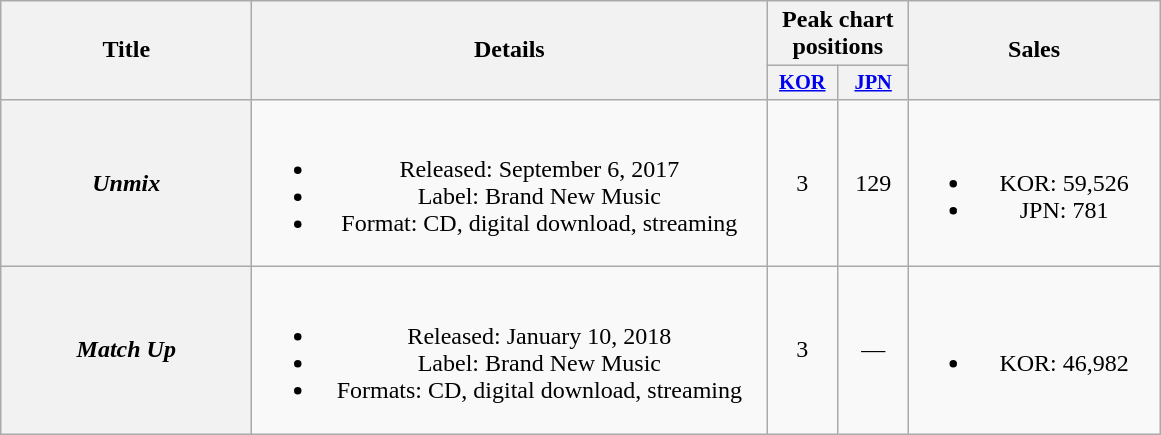<table class="wikitable plainrowheaders" style="text-align:center;">
<tr>
<th scope="col" rowspan="2" style="width:10em;">Title</th>
<th scope="col" rowspan="2" style="width:21em;">Details</th>
<th scope="col" colspan="2">Peak chart<br>positions</th>
<th scope="col" rowspan="2" style="width:10em;">Sales</th>
</tr>
<tr>
<th scope="col" style="width:3em;font-size:85%;"><a href='#'>KOR</a><br></th>
<th scope="col" style="width:3em;font-size:85%;"><a href='#'>JPN</a><br></th>
</tr>
<tr>
<th scope="row"><em>Unmix</em> </th>
<td><br><ul><li>Released: September 6, 2017</li><li>Label: Brand New Music</li><li>Format: CD, digital download, streaming</li></ul></td>
<td>3</td>
<td>129</td>
<td><br><ul><li>KOR: 59,526</li><li>JPN: 781</li></ul></td>
</tr>
<tr>
<th scope="row"><em>Match Up</em></th>
<td><br><ul><li>Released: January 10, 2018</li><li>Label: Brand New Music</li><li>Formats: CD, digital download, streaming</li></ul></td>
<td>3</td>
<td>—</td>
<td><br><ul><li>KOR: 46,982</li></ul></td>
</tr>
</table>
